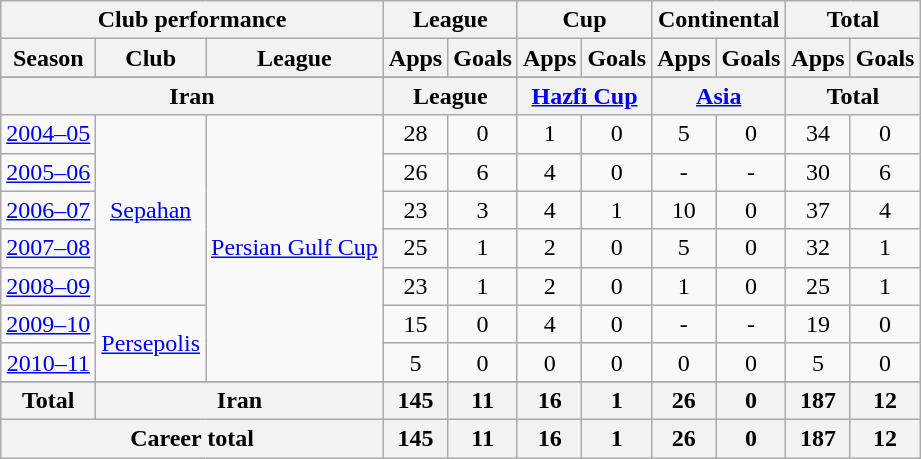<table class="wikitable" style="text-align:center">
<tr>
<th colspan=3>Club performance</th>
<th colspan=2>League</th>
<th colspan=2>Cup</th>
<th colspan=2>Continental</th>
<th colspan=2>Total</th>
</tr>
<tr>
<th>Season</th>
<th>Club</th>
<th>League</th>
<th>Apps</th>
<th>Goals</th>
<th>Apps</th>
<th>Goals</th>
<th>Apps</th>
<th>Goals</th>
<th>Apps</th>
<th>Goals</th>
</tr>
<tr>
</tr>
<tr>
<th colspan=3>Iran</th>
<th colspan=2>League</th>
<th colspan=2><a href='#'>Hazfi Cup</a></th>
<th colspan=2><a href='#'>Asia</a></th>
<th colspan=2>Total</th>
</tr>
<tr>
<td><a href='#'>2004–05</a></td>
<td rowspan="5"><a href='#'>Sepahan</a></td>
<td rowspan="7"><a href='#'>Persian Gulf Cup</a></td>
<td>28</td>
<td>0</td>
<td>1</td>
<td>0</td>
<td>5</td>
<td>0</td>
<td>34</td>
<td>0</td>
</tr>
<tr>
<td><a href='#'>2005–06</a></td>
<td>26</td>
<td>6</td>
<td>4</td>
<td>0</td>
<td>-</td>
<td>-</td>
<td>30</td>
<td>6</td>
</tr>
<tr>
<td><a href='#'>2006–07</a></td>
<td>23</td>
<td>3</td>
<td>4</td>
<td>1</td>
<td>10</td>
<td>0</td>
<td>37</td>
<td>4</td>
</tr>
<tr>
<td><a href='#'>2007–08</a></td>
<td>25</td>
<td>1</td>
<td>2</td>
<td>0</td>
<td>5</td>
<td>0</td>
<td>32</td>
<td>1</td>
</tr>
<tr>
<td><a href='#'>2008–09</a></td>
<td>23</td>
<td>1</td>
<td>2</td>
<td>0</td>
<td>1</td>
<td>0</td>
<td>25</td>
<td>1</td>
</tr>
<tr>
<td><a href='#'>2009–10</a></td>
<td rowspan="2"><a href='#'>Persepolis</a></td>
<td>15</td>
<td>0</td>
<td>4</td>
<td>0</td>
<td>-</td>
<td>-</td>
<td>19</td>
<td>0</td>
</tr>
<tr>
<td><a href='#'>2010–11</a></td>
<td>5</td>
<td>0</td>
<td>0</td>
<td>0</td>
<td>0</td>
<td>0</td>
<td>5</td>
<td>0</td>
</tr>
<tr>
</tr>
<tr>
<th rowspan=1>Total</th>
<th colspan=2>Iran</th>
<th>145</th>
<th>11</th>
<th>16</th>
<th>1</th>
<th>26</th>
<th>0</th>
<th>187</th>
<th>12</th>
</tr>
<tr>
<th colspan=3>Career total</th>
<th>145</th>
<th>11</th>
<th>16</th>
<th>1</th>
<th>26</th>
<th>0</th>
<th>187</th>
<th>12</th>
</tr>
</table>
